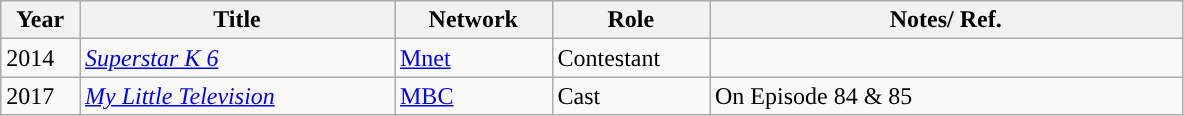<table class="wikitable">
<tr>
<th style="width: 5%">Year</th>
<th style="width: 20%">Title</th>
<th style="width: 10%">Network</th>
<th style="width: 10%">Role</th>
<th style="width: 30%">Notes/ Ref.</th>
</tr>
<tr>
<td>2014</td>
<td><em><a href='#'>Superstar K 6</a></em></td>
<td><a href='#'>Mnet</a></td>
<td>Contestant</td>
<td></td>
</tr>
<tr>
<td>2017</td>
<td><em><a href='#'>My Little Television</a></em></td>
<td><a href='#'>MBC</a></td>
<td>Cast</td>
<td>On Episode 84 & 85</td>
</tr>
</table>
